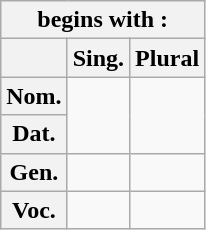<table class="wikitable">
<tr>
<th colspan="3">begins with :</th>
</tr>
<tr>
<th></th>
<th>Sing.</th>
<th>Plural</th>
</tr>
<tr>
<th>Nom.</th>
<td rowspan="2"></td>
<td rowspan="2"></td>
</tr>
<tr>
<th>Dat.</th>
</tr>
<tr>
<th>Gen.</th>
<td></td>
<td></td>
</tr>
<tr>
<th>Voc.</th>
<td></td>
<td></td>
</tr>
</table>
